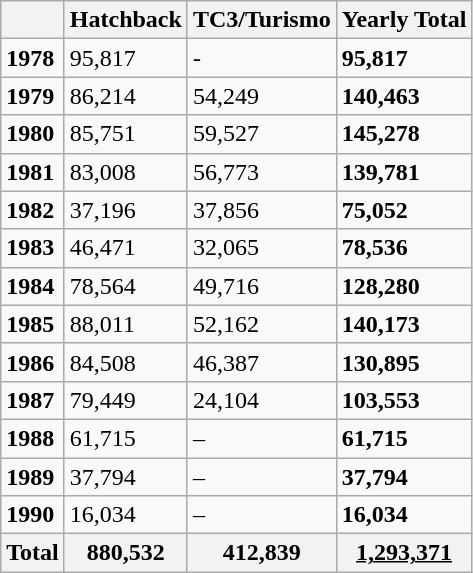<table class="wikitable">
<tr>
<th></th>
<th>Hatchback</th>
<th>TC3/Turismo</th>
<th>Yearly Total</th>
</tr>
<tr>
<td><strong>1978</strong></td>
<td>95,817</td>
<td>-</td>
<td><strong>95,817</strong></td>
</tr>
<tr>
<td><strong>1979</strong></td>
<td>86,214</td>
<td>54,249</td>
<td><strong>140,463</strong></td>
</tr>
<tr>
<td><strong>1980</strong></td>
<td>85,751</td>
<td>59,527</td>
<td><strong>145,278</strong></td>
</tr>
<tr>
<td><strong>1981</strong></td>
<td>83,008</td>
<td>56,773</td>
<td><strong>139,781</strong></td>
</tr>
<tr>
<td><strong>1982</strong></td>
<td>37,196</td>
<td>37,856</td>
<td><strong>75,052</strong></td>
</tr>
<tr>
<td><strong>1983</strong></td>
<td>46,471</td>
<td>32,065</td>
<td><strong>78,536</strong></td>
</tr>
<tr>
<td><strong>1984</strong></td>
<td>78,564</td>
<td>49,716</td>
<td><strong>128,280</strong></td>
</tr>
<tr>
<td><strong>1985</strong></td>
<td>88,011</td>
<td>52,162</td>
<td><strong>140,173</strong></td>
</tr>
<tr>
<td><strong>1986</strong></td>
<td>84,508</td>
<td>46,387</td>
<td><strong>130,895</strong></td>
</tr>
<tr>
<td><strong>1987</strong></td>
<td>79,449</td>
<td>24,104</td>
<td><strong>103,553</strong></td>
</tr>
<tr>
<td><strong>1988</strong></td>
<td>61,715</td>
<td>–</td>
<td><strong>61,715</strong></td>
</tr>
<tr>
<td><strong>1989</strong></td>
<td>37,794</td>
<td>–</td>
<td><strong>37,794</strong></td>
</tr>
<tr>
<td><strong>1990</strong></td>
<td>16,034</td>
<td>–</td>
<td><strong>16,034</strong></td>
</tr>
<tr>
<th>Total</th>
<th>880,532</th>
<th>412,839</th>
<th><u>1,293,371</u></th>
</tr>
</table>
